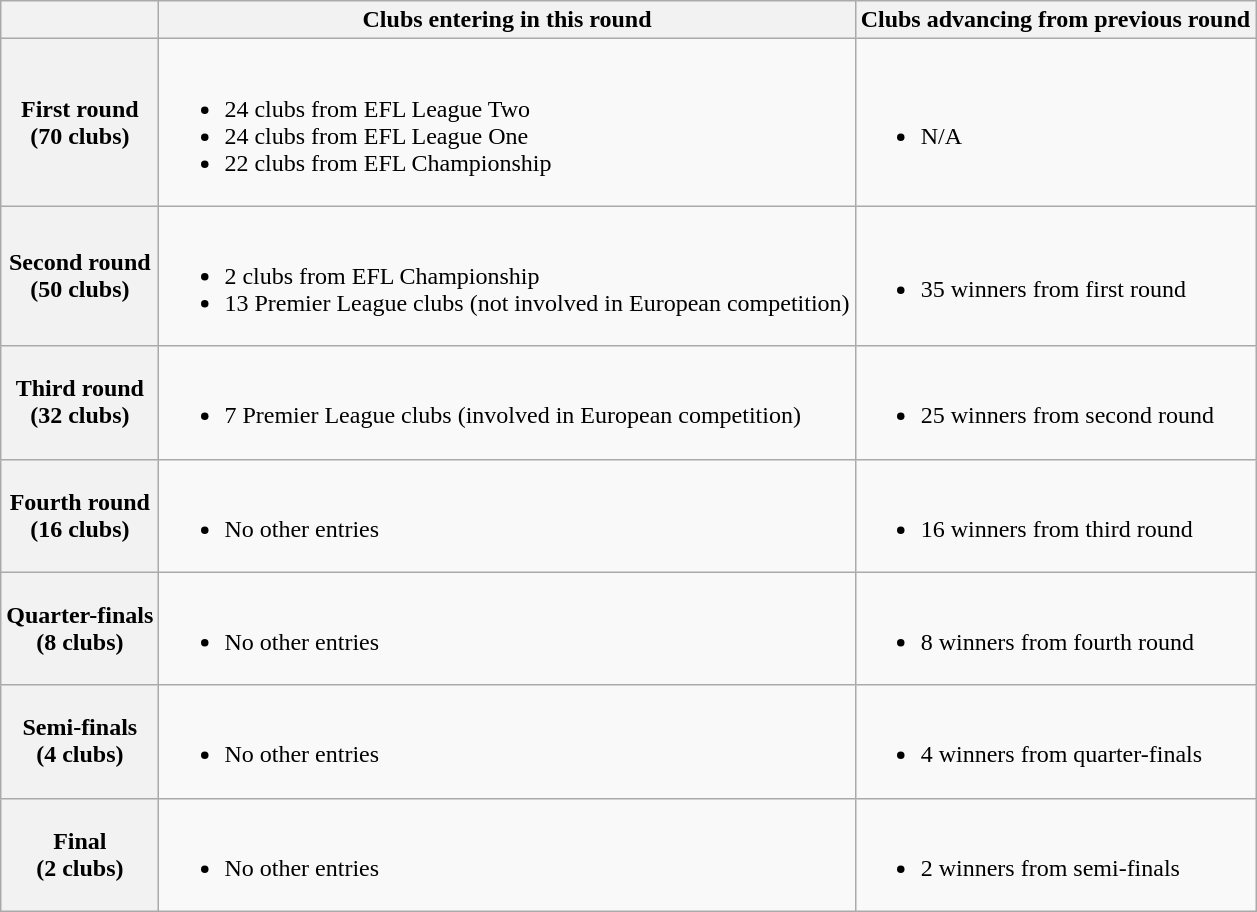<table class="wikitable">
<tr>
<th></th>
<th>Clubs entering in this round</th>
<th>Clubs advancing from previous round</th>
</tr>
<tr>
<th>First round<br>(70 clubs)</th>
<td><br><ul><li>24 clubs from EFL League Two</li><li>24 clubs from EFL League One</li><li>22 clubs from EFL Championship</li></ul></td>
<td><br><ul><li>N/A</li></ul></td>
</tr>
<tr>
<th>Second round<br>(50 clubs)</th>
<td><br><ul><li>2 clubs from EFL Championship</li><li>13 Premier League clubs (not involved in European competition)</li></ul></td>
<td><br><ul><li>35 winners from first round</li></ul></td>
</tr>
<tr>
<th>Third round<br>(32 clubs)</th>
<td><br><ul><li>7 Premier League clubs (involved in European competition)</li></ul></td>
<td><br><ul><li>25 winners from second round</li></ul></td>
</tr>
<tr>
<th>Fourth round<br>(16 clubs)</th>
<td><br><ul><li>No other entries</li></ul></td>
<td><br><ul><li>16 winners from third round</li></ul></td>
</tr>
<tr>
<th>Quarter-finals<br>(8 clubs)</th>
<td><br><ul><li>No other entries</li></ul></td>
<td><br><ul><li>8 winners from fourth round</li></ul></td>
</tr>
<tr>
<th>Semi-finals<br>(4 clubs)</th>
<td><br><ul><li>No other entries</li></ul></td>
<td><br><ul><li>4 winners from quarter-finals</li></ul></td>
</tr>
<tr>
<th>Final<br>(2 clubs)</th>
<td><br><ul><li>No other entries</li></ul></td>
<td><br><ul><li>2 winners from semi-finals</li></ul></td>
</tr>
</table>
